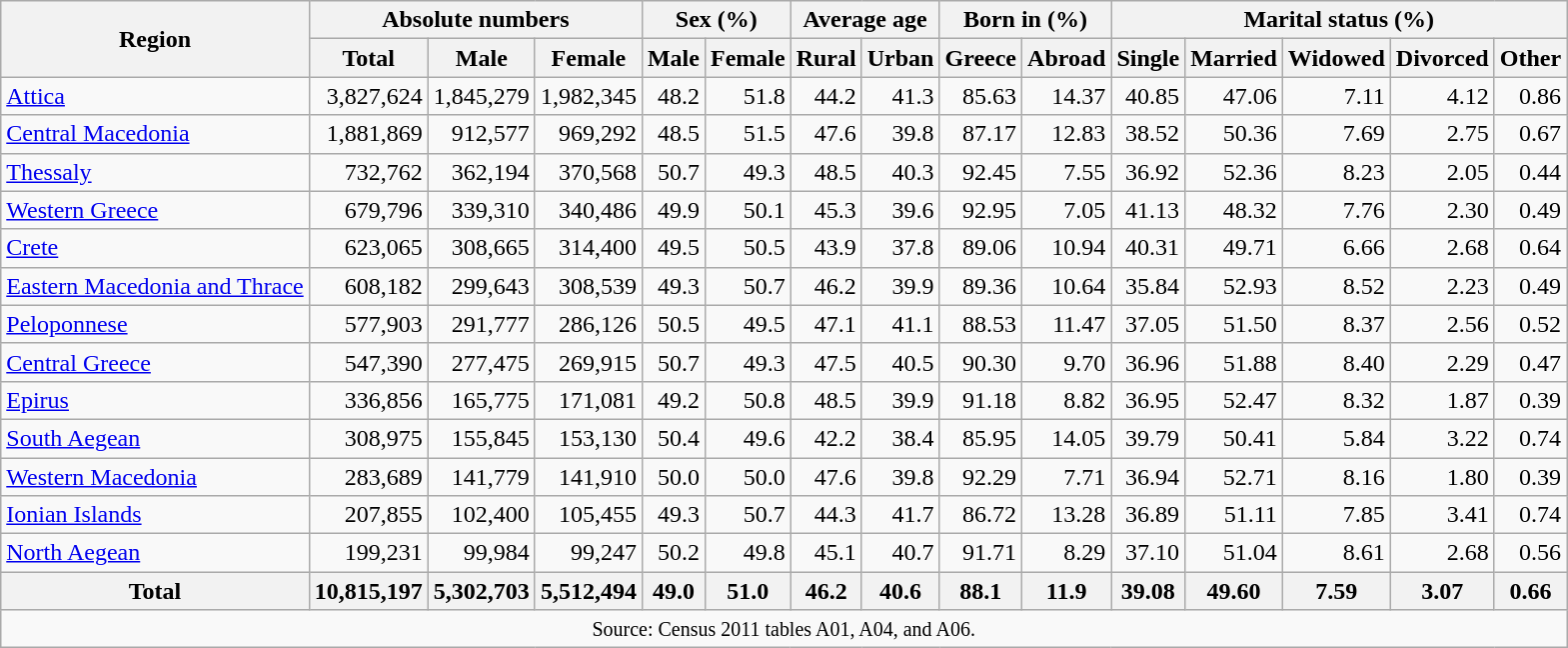<table class="wikitable sortable" style="text-align:right">
<tr>
<th rowspan="2">Region</th>
<th colspan="3">Absolute numbers</th>
<th colspan="2">Sex (%)</th>
<th colspan="2">Average age</th>
<th colspan="2">Born in (%)</th>
<th colspan="5">Marital status (%)</th>
</tr>
<tr>
<th>Total</th>
<th>Male</th>
<th>Female</th>
<th>Male</th>
<th>Female</th>
<th>Rural</th>
<th>Urban</th>
<th>Greece</th>
<th>Abroad</th>
<th>Single</th>
<th>Married</th>
<th>Widowed</th>
<th>Divorced</th>
<th>Other</th>
</tr>
<tr>
<td align="left"><a href='#'>Attica</a></td>
<td>3,827,624</td>
<td>1,845,279</td>
<td>1,982,345</td>
<td>48.2</td>
<td>51.8</td>
<td>44.2</td>
<td>41.3</td>
<td>85.63</td>
<td>14.37</td>
<td>40.85</td>
<td>47.06</td>
<td>7.11</td>
<td>4.12</td>
<td>0.86</td>
</tr>
<tr>
<td align="left"><a href='#'>Central Macedonia</a></td>
<td>1,881,869</td>
<td>912,577</td>
<td>969,292</td>
<td>48.5</td>
<td>51.5</td>
<td>47.6</td>
<td>39.8</td>
<td>87.17</td>
<td>12.83</td>
<td>38.52</td>
<td>50.36</td>
<td>7.69</td>
<td>2.75</td>
<td>0.67</td>
</tr>
<tr>
<td align="left"><a href='#'>Thessaly</a></td>
<td>732,762</td>
<td>362,194</td>
<td>370,568</td>
<td>50.7</td>
<td>49.3</td>
<td>48.5</td>
<td>40.3</td>
<td>92.45</td>
<td>7.55</td>
<td>36.92</td>
<td>52.36</td>
<td>8.23</td>
<td>2.05</td>
<td>0.44</td>
</tr>
<tr>
<td align="left"><a href='#'>Western Greece</a></td>
<td>679,796</td>
<td>339,310</td>
<td>340,486</td>
<td>49.9</td>
<td>50.1</td>
<td>45.3</td>
<td>39.6</td>
<td>92.95</td>
<td>7.05</td>
<td>41.13</td>
<td>48.32</td>
<td>7.76</td>
<td>2.30</td>
<td>0.49</td>
</tr>
<tr>
<td align="left"><a href='#'>Crete</a></td>
<td>623,065</td>
<td>308,665</td>
<td>314,400</td>
<td>49.5</td>
<td>50.5</td>
<td>43.9</td>
<td>37.8</td>
<td>89.06</td>
<td>10.94</td>
<td>40.31</td>
<td>49.71</td>
<td>6.66</td>
<td>2.68</td>
<td>0.64</td>
</tr>
<tr>
<td align="left"><a href='#'>Eastern Macedonia and Thrace</a></td>
<td>608,182</td>
<td>299,643</td>
<td>308,539</td>
<td>49.3</td>
<td>50.7</td>
<td>46.2</td>
<td>39.9</td>
<td>89.36</td>
<td>10.64</td>
<td>35.84</td>
<td>52.93</td>
<td>8.52</td>
<td>2.23</td>
<td>0.49</td>
</tr>
<tr>
<td align="left"><a href='#'>Peloponnese</a></td>
<td>577,903</td>
<td>291,777</td>
<td>286,126</td>
<td>50.5</td>
<td>49.5</td>
<td>47.1</td>
<td>41.1</td>
<td>88.53</td>
<td>11.47</td>
<td>37.05</td>
<td>51.50</td>
<td>8.37</td>
<td>2.56</td>
<td>0.52</td>
</tr>
<tr>
<td align="left"><a href='#'>Central Greece</a></td>
<td>547,390</td>
<td>277,475</td>
<td>269,915</td>
<td>50.7</td>
<td>49.3</td>
<td>47.5</td>
<td>40.5</td>
<td>90.30</td>
<td>9.70</td>
<td>36.96</td>
<td>51.88</td>
<td>8.40</td>
<td>2.29</td>
<td>0.47</td>
</tr>
<tr>
<td align="left"><a href='#'>Epirus</a></td>
<td>336,856</td>
<td>165,775</td>
<td>171,081</td>
<td>49.2</td>
<td>50.8</td>
<td>48.5</td>
<td>39.9</td>
<td>91.18</td>
<td>8.82</td>
<td>36.95</td>
<td>52.47</td>
<td>8.32</td>
<td>1.87</td>
<td>0.39</td>
</tr>
<tr>
<td align="left"><a href='#'>South Aegean</a></td>
<td>308,975</td>
<td>155,845</td>
<td>153,130</td>
<td>50.4</td>
<td>49.6</td>
<td>42.2</td>
<td>38.4</td>
<td>85.95</td>
<td>14.05</td>
<td>39.79</td>
<td>50.41</td>
<td>5.84</td>
<td>3.22</td>
<td>0.74</td>
</tr>
<tr>
<td align="left"><a href='#'>Western Macedonia</a></td>
<td>283,689</td>
<td>141,779</td>
<td>141,910</td>
<td>50.0</td>
<td>50.0</td>
<td>47.6</td>
<td>39.8</td>
<td>92.29</td>
<td>7.71</td>
<td>36.94</td>
<td>52.71</td>
<td>8.16</td>
<td>1.80</td>
<td>0.39</td>
</tr>
<tr>
<td align="left"><a href='#'>Ionian Islands</a></td>
<td>207,855</td>
<td>102,400</td>
<td>105,455</td>
<td>49.3</td>
<td>50.7</td>
<td>44.3</td>
<td>41.7</td>
<td>86.72</td>
<td>13.28</td>
<td>36.89</td>
<td>51.11</td>
<td>7.85</td>
<td>3.41</td>
<td>0.74</td>
</tr>
<tr>
<td align="left"><a href='#'>North Aegean</a></td>
<td>199,231</td>
<td>99,984</td>
<td>99,247</td>
<td>50.2</td>
<td>49.8</td>
<td>45.1</td>
<td>40.7</td>
<td>91.71</td>
<td>8.29</td>
<td>37.10</td>
<td>51.04</td>
<td>8.61</td>
<td>2.68</td>
<td>0.56</td>
</tr>
<tr>
<th>Total</th>
<th>10,815,197</th>
<th>5,302,703</th>
<th>5,512,494</th>
<th>49.0</th>
<th>51.0</th>
<th>46.2</th>
<th>40.6</th>
<th>88.1</th>
<th>11.9</th>
<th>39.08</th>
<th>49.60</th>
<th>7.59</th>
<th>3.07</th>
<th>0.66</th>
</tr>
<tr>
<td colspan="15" align="center"><small>Source: Census 2011 tables A01, A04, and A06.</small></td>
</tr>
</table>
